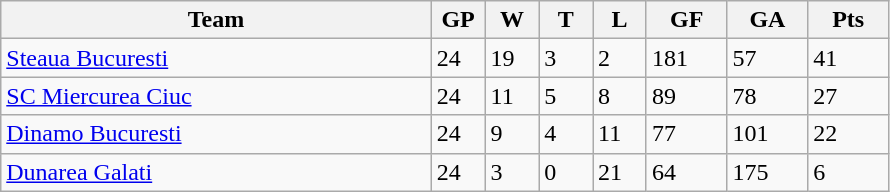<table class="wikitable">
<tr>
<th width="40%">Team</th>
<th width="5%">GP</th>
<th width="5%">W</th>
<th width="5%">T</th>
<th width="5%">L</th>
<th width="7.5%">GF</th>
<th width="7.5%">GA</th>
<th width="7.5%">Pts</th>
</tr>
<tr>
<td><a href='#'>Steaua Bucuresti</a></td>
<td>24</td>
<td>19</td>
<td>3</td>
<td>2</td>
<td>181</td>
<td>57</td>
<td>41</td>
</tr>
<tr>
<td><a href='#'>SC Miercurea Ciuc</a></td>
<td>24</td>
<td>11</td>
<td>5</td>
<td>8</td>
<td>89</td>
<td>78</td>
<td>27</td>
</tr>
<tr>
<td><a href='#'>Dinamo Bucuresti</a></td>
<td>24</td>
<td>9</td>
<td>4</td>
<td>11</td>
<td>77</td>
<td>101</td>
<td>22</td>
</tr>
<tr>
<td><a href='#'>Dunarea Galati</a></td>
<td>24</td>
<td>3</td>
<td>0</td>
<td>21</td>
<td>64</td>
<td>175</td>
<td>6</td>
</tr>
</table>
